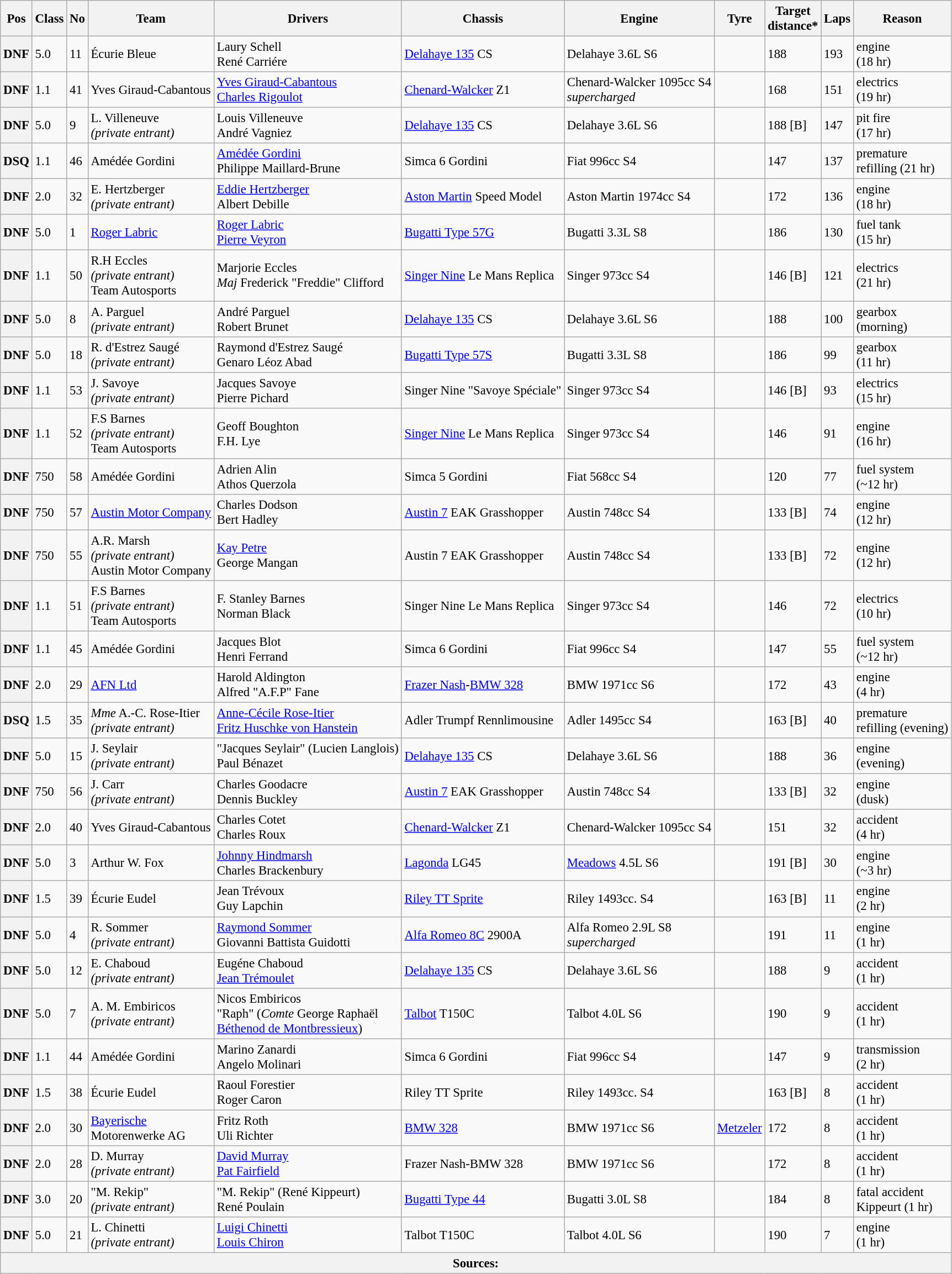<table class="wikitable" style="font-size: 95%;">
<tr>
<th>Pos</th>
<th>Class</th>
<th>No</th>
<th>Team</th>
<th>Drivers</th>
<th>Chassis</th>
<th>Engine</th>
<th>Tyre</th>
<th>Target<br>distance*</th>
<th>Laps</th>
<th>Reason</th>
</tr>
<tr>
<th>DNF</th>
<td>5.0</td>
<td>11</td>
<td> Écurie Bleue</td>
<td> Laury Schell<br> René Carriére</td>
<td><a href='#'>Delahaye 135</a> CS</td>
<td>Delahaye 3.6L S6</td>
<td></td>
<td>188</td>
<td>193</td>
<td>engine<br> (18 hr)</td>
</tr>
<tr>
<th>DNF</th>
<td>1.1</td>
<td>41</td>
<td> Yves Giraud-Cabantous</td>
<td> <a href='#'>Yves Giraud-Cabantous</a><br> <a href='#'>Charles Rigoulot</a></td>
<td><a href='#'>Chenard-Walcker</a> Z1</td>
<td>Chenard-Walcker 1095cc S4<br><em>supercharged</em></td>
<td></td>
<td>168</td>
<td>151</td>
<td>electrics<br> (19 hr)</td>
</tr>
<tr>
<th>DNF</th>
<td>5.0</td>
<td>9</td>
<td> L. Villeneuve<br><em>(private entrant)</em></td>
<td> Louis Villeneuve<br> André Vagniez</td>
<td><a href='#'>Delahaye 135</a> CS</td>
<td>Delahaye 3.6L S6</td>
<td></td>
<td>188 [B]</td>
<td>147</td>
<td>pit fire<br> (17 hr)</td>
</tr>
<tr>
<th>DSQ</th>
<td>1.1</td>
<td>46</td>
<td> Amédée Gordini</td>
<td> <a href='#'>Amédée Gordini</a><br> Philippe Maillard-Brune</td>
<td>Simca 6 Gordini</td>
<td>Fiat 996cc S4</td>
<td></td>
<td>147</td>
<td>137</td>
<td>premature<br> refilling (21 hr)</td>
</tr>
<tr>
<th>DNF</th>
<td>2.0</td>
<td>32</td>
<td> E. Hertzberger <br><em>(private entrant)</em></td>
<td> <a href='#'>Eddie Hertzberger</a><br> Albert Debille</td>
<td><a href='#'>Aston Martin</a> Speed Model</td>
<td>Aston Martin 1974cc S4</td>
<td></td>
<td>172</td>
<td>136</td>
<td>engine<br> (18 hr)</td>
</tr>
<tr>
<th>DNF</th>
<td>5.0</td>
<td>1</td>
<td> <a href='#'>Roger Labric</a></td>
<td> <a href='#'>Roger Labric</a><br> <a href='#'>Pierre Veyron</a></td>
<td><a href='#'>Bugatti Type 57G</a></td>
<td>Bugatti 3.3L S8</td>
<td></td>
<td>186</td>
<td>130</td>
<td>fuel tank<br> (15 hr)</td>
</tr>
<tr>
<th>DNF</th>
<td>1.1</td>
<td>50</td>
<td> R.H Eccles<br><em>(private entrant)</em><br> Team Autosports</td>
<td> Marjorie Eccles<br> <em>Maj</em> Frederick "Freddie" Clifford</td>
<td><a href='#'>Singer Nine</a> Le Mans Replica</td>
<td>Singer 973cc S4</td>
<td></td>
<td>146 [B]</td>
<td>121</td>
<td>electrics<br> (21 hr)</td>
</tr>
<tr>
<th>DNF</th>
<td>5.0</td>
<td>8</td>
<td> A. Parguel<br><em>(private entrant)</em></td>
<td> André Parguel<br> Robert Brunet</td>
<td><a href='#'>Delahaye 135</a> CS</td>
<td>Delahaye 3.6L S6</td>
<td></td>
<td>188</td>
<td>100</td>
<td>gearbox<br> (morning)</td>
</tr>
<tr>
<th>DNF</th>
<td>5.0</td>
<td>18</td>
<td> R. d'Estrez Saugé<br><em>(private entrant)</em></td>
<td> Raymond d'Estrez Saugé<br> Genaro Léoz Abad</td>
<td><a href='#'>Bugatti Type 57S</a></td>
<td>Bugatti 3.3L S8</td>
<td></td>
<td>186</td>
<td>99</td>
<td>gearbox<br> (11 hr)</td>
</tr>
<tr>
<th>DNF</th>
<td>1.1</td>
<td>53</td>
<td> J. Savoye<br><em>(private entrant)</em></td>
<td> Jacques Savoye<br> Pierre Pichard</td>
<td>Singer Nine "Savoye Spéciale"</td>
<td>Singer 973cc S4</td>
<td></td>
<td>146 [B]</td>
<td>93</td>
<td>electrics<br> (15 hr)</td>
</tr>
<tr>
<th>DNF</th>
<td>1.1</td>
<td>52</td>
<td> F.S Barnes<br><em>(private entrant)</em><br> Team Autosports</td>
<td> Geoff Boughton<br> F.H. Lye</td>
<td><a href='#'>Singer Nine</a> Le Mans Replica</td>
<td>Singer 973cc S4</td>
<td></td>
<td>146</td>
<td>91</td>
<td>engine<br> (16 hr)</td>
</tr>
<tr>
<th>DNF</th>
<td>750</td>
<td>58</td>
<td> Amédée Gordini</td>
<td> Adrien Alin<br> Athos Querzola</td>
<td>Simca 5 Gordini</td>
<td>Fiat 568cc S4</td>
<td></td>
<td>120</td>
<td>77</td>
<td>fuel system<br> (~12 hr)</td>
</tr>
<tr>
<th>DNF</th>
<td>750</td>
<td>57</td>
<td> <a href='#'>Austin Motor Company</a></td>
<td> Charles Dodson<br> Bert Hadley</td>
<td><a href='#'>Austin 7</a> EAK Grasshopper</td>
<td>Austin 748cc S4</td>
<td></td>
<td>133 [B]</td>
<td>74</td>
<td>engine<br> (12 hr)</td>
</tr>
<tr>
<th>DNF</th>
<td>750</td>
<td>55</td>
<td> A.R. Marsh<br><em>(private entrant)</em><br>Austin Motor Company</td>
<td> <a href='#'>Kay Petre</a><br> George Mangan</td>
<td>Austin 7 EAK Grasshopper</td>
<td>Austin 748cc S4</td>
<td></td>
<td>133 [B]</td>
<td>72</td>
<td>engine<br> (12 hr)</td>
</tr>
<tr>
<th>DNF</th>
<td>1.1</td>
<td>51</td>
<td> F.S Barnes<br><em>(private entrant)</em><br> Team Autosports</td>
<td> F. Stanley Barnes<br> Norman Black</td>
<td>Singer Nine Le Mans Replica</td>
<td>Singer 973cc S4</td>
<td></td>
<td>146</td>
<td>72</td>
<td>electrics<br> (10 hr)</td>
</tr>
<tr>
<th>DNF</th>
<td>1.1</td>
<td>45</td>
<td> Amédée Gordini</td>
<td> Jacques Blot<br> Henri Ferrand</td>
<td>Simca 6 Gordini</td>
<td>Fiat 996cc S4</td>
<td></td>
<td>147</td>
<td>55</td>
<td>fuel system<br> (~12 hr)</td>
</tr>
<tr>
<th>DNF</th>
<td>2.0</td>
<td>29</td>
<td> <a href='#'>AFN Ltd</a></td>
<td> Harold Aldington<br> Alfred "A.F.P" Fane</td>
<td><a href='#'>Frazer Nash</a>-<a href='#'>BMW 328</a></td>
<td>BMW 1971cc S6</td>
<td></td>
<td>172</td>
<td>43</td>
<td>engine<br> (4 hr)</td>
</tr>
<tr>
<th>DSQ</th>
<td>1.5</td>
<td>35</td>
<td> <em>Mme</em> A.-C. Rose-Itier<br><em>(private entrant)</em></td>
<td> <a href='#'>Anne-Cécile Rose-Itier</a><br> <a href='#'>Fritz Huschke von Hanstein</a></td>
<td>Adler Trumpf Rennlimousine</td>
<td>Adler 1495cc S4</td>
<td></td>
<td>163 [B]</td>
<td>40</td>
<td>premature<br> refilling (evening)</td>
</tr>
<tr>
<th>DNF</th>
<td>5.0</td>
<td>15</td>
<td> J. Seylair<br><em>(private entrant)</em></td>
<td> "Jacques Seylair" (Lucien Langlois)<br> Paul Bénazet</td>
<td><a href='#'>Delahaye 135</a> CS</td>
<td>Delahaye 3.6L S6</td>
<td></td>
<td>188</td>
<td>36</td>
<td>engine<br> (evening)</td>
</tr>
<tr>
<th>DNF</th>
<td>750</td>
<td>56</td>
<td> J. Carr<br><em>(private entrant)</em></td>
<td> Charles Goodacre<br> Dennis Buckley</td>
<td><a href='#'>Austin 7</a> EAK Grasshopper</td>
<td>Austin 748cc S4</td>
<td></td>
<td>133 [B]</td>
<td>32</td>
<td>engine<br> (dusk)</td>
</tr>
<tr>
<th>DNF</th>
<td>2.0</td>
<td>40</td>
<td> Yves Giraud-Cabantous</td>
<td> Charles Cotet<br> Charles Roux</td>
<td><a href='#'>Chenard-Walcker</a> Z1</td>
<td>Chenard-Walcker 1095cc S4</td>
<td></td>
<td>151</td>
<td>32</td>
<td>accident<br> (4 hr)</td>
</tr>
<tr>
<th>DNF</th>
<td>5.0</td>
<td>3</td>
<td> Arthur W. Fox</td>
<td> <a href='#'>Johnny Hindmarsh</a><br> Charles Brackenbury</td>
<td><a href='#'>Lagonda</a> LG45</td>
<td><a href='#'>Meadows</a> 4.5L S6</td>
<td></td>
<td>191 [B]</td>
<td>30</td>
<td>engine<br> (~3 hr)</td>
</tr>
<tr>
<th>DNF</th>
<td>1.5</td>
<td>39</td>
<td> Écurie Eudel</td>
<td> Jean Trévoux<br> Guy Lapchin</td>
<td><a href='#'>Riley TT Sprite</a></td>
<td>Riley 1493cc. S4</td>
<td></td>
<td>163 [B]</td>
<td>11</td>
<td>engine<br> (2 hr)</td>
</tr>
<tr>
<th>DNF</th>
<td>5.0</td>
<td>4</td>
<td> R. Sommer <br><em>(private entrant)</em></td>
<td> <a href='#'>Raymond Sommer</a><br> Giovanni Battista Guidotti</td>
<td><a href='#'>Alfa Romeo 8C</a> 2900A</td>
<td>Alfa Romeo 2.9L S8 <br><em>supercharged</em></td>
<td></td>
<td>191</td>
<td>11</td>
<td>engine<br> (1 hr)</td>
</tr>
<tr>
<th>DNF</th>
<td>5.0</td>
<td>12</td>
<td> E. Chaboud<br><em>(private entrant)</em></td>
<td> Eugéne Chaboud<br> <a href='#'>Jean Trémoulet</a></td>
<td><a href='#'>Delahaye 135</a> CS</td>
<td>Delahaye 3.6L S6</td>
<td></td>
<td>188</td>
<td>9</td>
<td>accident<br> (1 hr)</td>
</tr>
<tr>
<th>DNF</th>
<td>5.0</td>
<td>7</td>
<td> A. M. Embiricos<br><em>(private entrant)</em></td>
<td> Nicos Embiricos<br> "Raph" (<em>Comte</em> George Raphaël <br><a href='#'>Béthenod de Montbressieux</a>)</td>
<td><a href='#'>Talbot</a> T150C</td>
<td>Talbot 4.0L S6</td>
<td></td>
<td>190</td>
<td>9</td>
<td>accident<br> (1 hr)</td>
</tr>
<tr>
<th>DNF</th>
<td>1.1</td>
<td>44</td>
<td> Amédée Gordini</td>
<td> Marino Zanardi<br> Angelo Molinari</td>
<td>Simca 6 Gordini</td>
<td>Fiat 996cc S4</td>
<td></td>
<td>147</td>
<td>9</td>
<td>transmission<br> (2 hr)</td>
</tr>
<tr>
<th>DNF</th>
<td>1.5</td>
<td>38</td>
<td> Écurie Eudel</td>
<td> Raoul Forestier<br> Roger Caron</td>
<td>Riley TT Sprite</td>
<td>Riley 1493cc. S4</td>
<td></td>
<td>163 [B]</td>
<td>8</td>
<td>accident<br> (1 hr)</td>
</tr>
<tr>
<th>DNF</th>
<td>2.0</td>
<td>30</td>
<td> <a href='#'>Bayerische</a><br>Motorenwerke AG</td>
<td> Fritz Roth<br> Uli Richter</td>
<td><a href='#'>BMW 328</a></td>
<td>BMW 1971cc S6</td>
<td><a href='#'>Metzeler</a></td>
<td>172</td>
<td>8</td>
<td>accident<br> (1 hr)</td>
</tr>
<tr>
<th>DNF</th>
<td>2.0</td>
<td>28</td>
<td> D. Murray<br><em>(private entrant)</em></td>
<td> <a href='#'>David Murray</a><br> <a href='#'>Pat Fairfield</a></td>
<td>Frazer Nash-BMW 328</td>
<td>BMW 1971cc S6</td>
<td></td>
<td>172</td>
<td>8</td>
<td>accident<br> (1 hr)</td>
</tr>
<tr>
<th>DNF</th>
<td>3.0</td>
<td>20</td>
<td> "M. Rekip"<br><em>(private entrant)</em></td>
<td> "M. Rekip" (René Kippeurt)<br> René Poulain</td>
<td><a href='#'>Bugatti Type 44</a></td>
<td>Bugatti 3.0L S8</td>
<td></td>
<td>184</td>
<td>8</td>
<td>fatal accident<br> Kippeurt (1 hr)</td>
</tr>
<tr>
<th>DNF</th>
<td>5.0</td>
<td>21</td>
<td> L. Chinetti <br><em>(private entrant)</em></td>
<td> <a href='#'>Luigi Chinetti</a><br> <a href='#'>Louis Chiron</a></td>
<td>Talbot T150C</td>
<td>Talbot 4.0L S6</td>
<td></td>
<td>190</td>
<td>7</td>
<td>engine<br> (1 hr)</td>
</tr>
<tr>
<th colspan="11">Sources:<br></th>
</tr>
</table>
